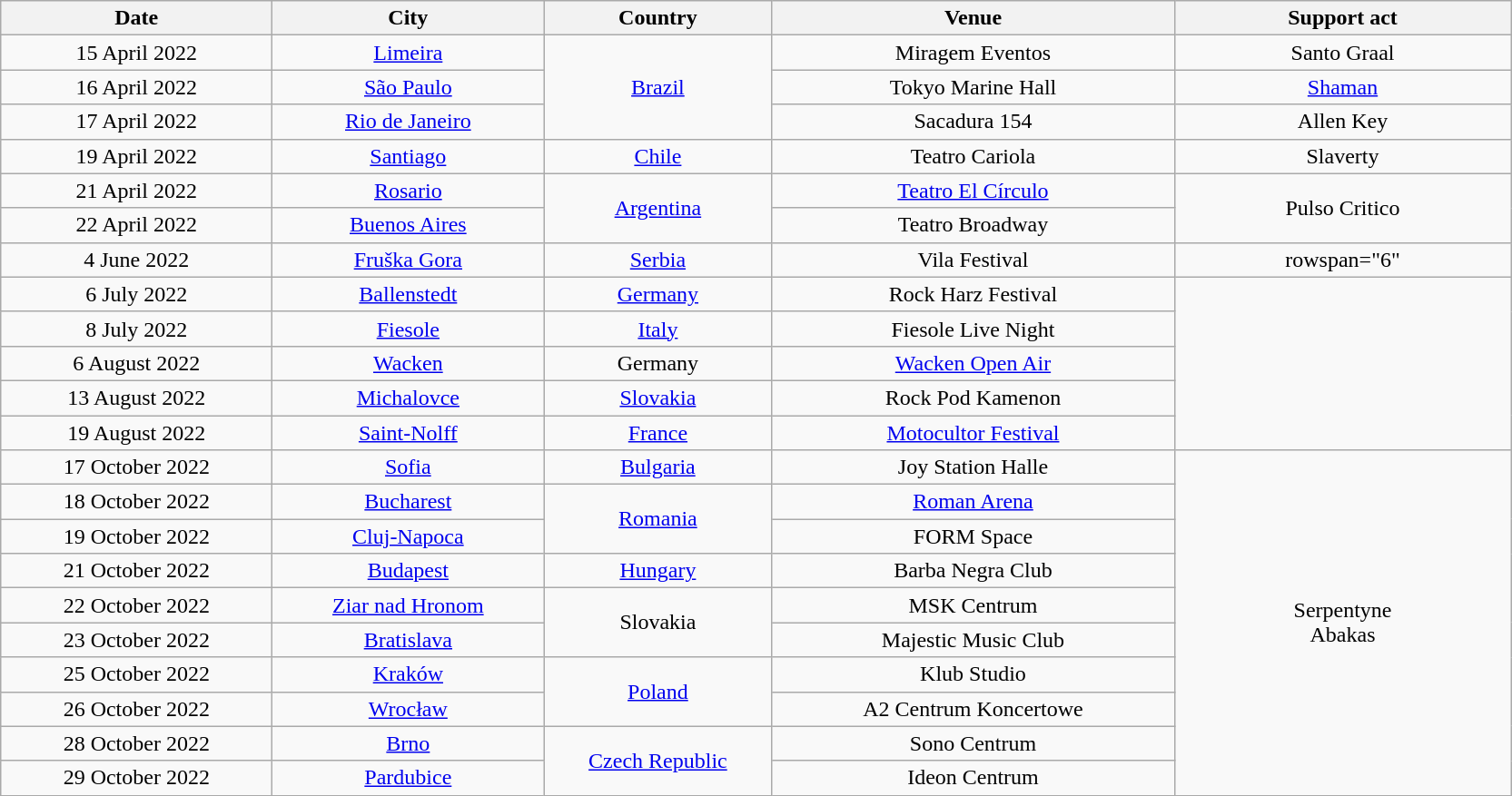<table class="wikitable plainrowheaders" style="text-align:center;">
<tr>
<th scope="col" style="width:12em;">Date</th>
<th scope="col" style="width:12em;">City</th>
<th scope="col" style="width:10em;">Country</th>
<th scope="col" style="width:18em;">Venue</th>
<th scope="col" style="width:15em;">Support act</th>
</tr>
<tr>
<td style="text-align:center">15 April 2022</td>
<td style="text-align:center"><a href='#'>Limeira</a></td>
<td style="text-align:center" rowspan="3"><a href='#'>Brazil</a></td>
<td style="text-align:center">Miragem Eventos</td>
<td style="text-align:center">Santo Graal</td>
</tr>
<tr>
<td style="text-align:center">16 April 2022</td>
<td style="text-align:center"><a href='#'>São Paulo</a></td>
<td style="text-align:center">Tokyo Marine Hall</td>
<td style="text-align:center"><a href='#'>Shaman</a></td>
</tr>
<tr>
<td style="text-align:center">17 April 2022</td>
<td style="text-align:center"><a href='#'>Rio de Janeiro</a></td>
<td style="text-align:center">Sacadura 154</td>
<td style="text-align:center">Allen Key</td>
</tr>
<tr>
<td style="text-align:center">19 April 2022</td>
<td style="text-align:center"><a href='#'>Santiago</a></td>
<td style="text-align:center"><a href='#'>Chile</a></td>
<td style="text-align:center">Teatro Cariola</td>
<td style="text-align:center">Slaverty</td>
</tr>
<tr>
<td style="text-align:center">21 April 2022</td>
<td style="text-align:center"><a href='#'>Rosario</a></td>
<td style="text-align:center" rowspan="2"><a href='#'>Argentina</a></td>
<td style="text-align:center"><a href='#'>Teatro El Círculo</a></td>
<td style="text-align:center" rowspan="2">Pulso Critico</td>
</tr>
<tr>
<td style="text-align:center">22 April 2022</td>
<td style="text-align:center"><a href='#'>Buenos Aires</a></td>
<td style="text-align:center">Teatro Broadway</td>
</tr>
<tr>
<td style="text-align:center">4 June 2022</td>
<td style="text-align:center"><a href='#'>Fruška Gora</a></td>
<td style="text-align:center"><a href='#'>Serbia</a></td>
<td style="text-align:center">Vila Festival</td>
<td>rowspan="6" </td>
</tr>
<tr>
<td style="text-align:center">6 July 2022</td>
<td style="text-align:center"><a href='#'>Ballenstedt</a></td>
<td style="text-align:center"><a href='#'>Germany</a></td>
<td style="text-align:center">Rock Harz Festival</td>
</tr>
<tr>
<td style="text-align:center">8 July 2022</td>
<td style="text-align:center"><a href='#'>Fiesole</a></td>
<td style="text-align:center"><a href='#'>Italy</a></td>
<td style="text-align:center">Fiesole Live Night</td>
</tr>
<tr>
<td style="text-align:center">6 August 2022</td>
<td style="text-align:center"><a href='#'>Wacken</a></td>
<td style="text-align:center">Germany</td>
<td style="text-align:center"><a href='#'>Wacken Open Air</a></td>
</tr>
<tr>
<td style="text-align:center">13 August 2022</td>
<td style="text-align:center"><a href='#'>Michalovce</a></td>
<td style="text-align:center"><a href='#'>Slovakia</a></td>
<td style="text-align:center">Rock Pod Kamenon</td>
</tr>
<tr>
<td style="text-align:center">19 August 2022</td>
<td style="text-align:center"><a href='#'>Saint-Nolff</a></td>
<td style="text-align:center"><a href='#'>France</a></td>
<td style="text-align:center"><a href='#'>Motocultor Festival</a></td>
</tr>
<tr>
<td style="text-align:center">17 October 2022</td>
<td style="text-align:center"><a href='#'>Sofia</a></td>
<td style="text-align:center"><a href='#'>Bulgaria</a></td>
<td style="text-align:center">Joy Station Halle</td>
<td style="text-align:center" rowspan="10">Serpentyne<br>Abakas</td>
</tr>
<tr>
<td style="text-align:center">18 October 2022</td>
<td style="text-align:center"><a href='#'>Bucharest</a></td>
<td style="text-align:center" rowspan="2"><a href='#'>Romania</a></td>
<td style="text-align:center"><a href='#'>Roman Arena</a></td>
</tr>
<tr>
<td style="text-align:center">19 October 2022</td>
<td style="text-align:center"><a href='#'>Cluj-Napoca</a></td>
<td style="text-align:center">FORM Space</td>
</tr>
<tr>
<td style="text-align:center">21 October 2022</td>
<td style="text-align:center"><a href='#'>Budapest</a></td>
<td style="text-align:center"><a href='#'>Hungary</a></td>
<td style="text-align:center">Barba Negra Club</td>
</tr>
<tr>
<td style="text-align:center">22 October 2022</td>
<td style="text-align:center"><a href='#'>Ziar nad Hronom</a></td>
<td style="text-align:center" rowspan="2">Slovakia</td>
<td style="text-align:center">MSK Centrum</td>
</tr>
<tr>
<td style="text-align:center">23 October 2022</td>
<td style="text-align:center"><a href='#'>Bratislava</a></td>
<td style="text-align:center">Majestic Music Club</td>
</tr>
<tr>
<td style="text-align:center">25 October 2022</td>
<td style="text-align:center"><a href='#'>Kraków</a></td>
<td style="text-align:center" rowspan="2"><a href='#'>Poland</a></td>
<td style="text-align:center">Klub Studio</td>
</tr>
<tr>
<td style="text-align:center">26 October 2022</td>
<td style="text-align:center"><a href='#'>Wrocław</a></td>
<td style="text-align:center">A2 Centrum Koncertowe</td>
</tr>
<tr>
<td style="text-align:center">28 October 2022</td>
<td style="text-align:center"><a href='#'>Brno</a></td>
<td style="text-align:center" rowspan="2"><a href='#'>Czech Republic</a></td>
<td style="text-align:center">Sono Centrum</td>
</tr>
<tr>
<td style="text-align:center">29 October 2022</td>
<td style="text-align:center"><a href='#'>Pardubice</a></td>
<td style="text-align:center">Ideon Centrum</td>
</tr>
</table>
